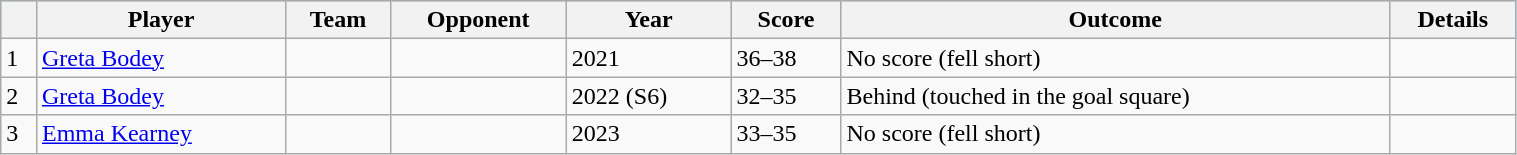<table class="wikitable sortable" style="width:80%;">
<tr style="background:#87cefa;">
<th></th>
<th>Player</th>
<th>Team</th>
<th>Opponent</th>
<th>Year</th>
<th>Score</th>
<th>Outcome</th>
<th>Details</th>
</tr>
<tr>
<td>1</td>
<td><a href='#'>Greta Bodey</a></td>
<td></td>
<td></td>
<td>2021</td>
<td>36–38</td>
<td>No score (fell short)</td>
<td></td>
</tr>
<tr>
<td>2</td>
<td><a href='#'>Greta Bodey</a></td>
<td></td>
<td></td>
<td>2022 (S6)</td>
<td>32–35</td>
<td>Behind (touched in the goal square)</td>
<td></td>
</tr>
<tr>
<td>3</td>
<td><a href='#'>Emma Kearney</a></td>
<td></td>
<td></td>
<td>2023</td>
<td>33–35</td>
<td>No score (fell short)</td>
<td></td>
</tr>
</table>
